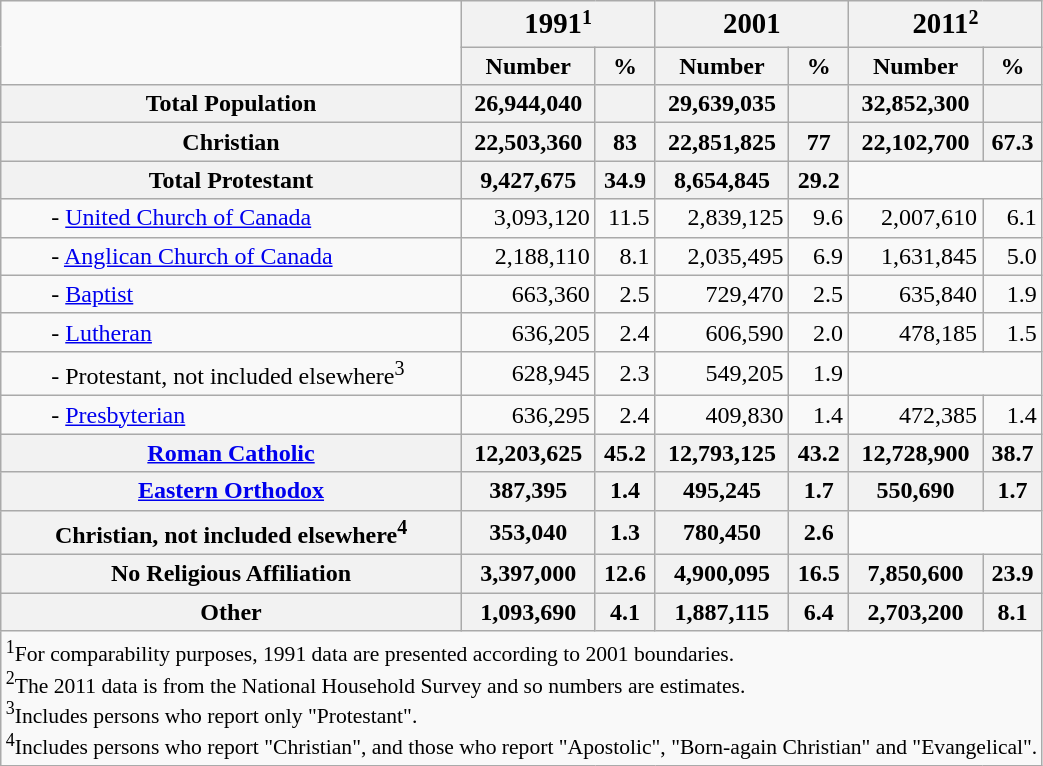<table class="wikitable" style="text-align:right">
<tr>
<td rowspan=2></td>
<th style="text-align:center;" colspan="2"><big>1991</big><sup>1</sup></th>
<th style="text-align:center;" colspan="2"><big>2001</big></th>
<th style="text-align:center;" colspan="2"><big>2011</big><sup>2</sup></th>
</tr>
<tr>
<th>Number</th>
<th>%</th>
<th>Number</th>
<th>%</th>
<th>Number</th>
<th>%</th>
</tr>
<tr>
<th align=left>Total Population</th>
<th>26,944,040</th>
<th></th>
<th>29,639,035</th>
<th></th>
<th>32,852,300</th>
<th></th>
</tr>
<tr>
<th align=left>Christian</th>
<th>22,503,360</th>
<th>83</th>
<th>22,851,825</th>
<th>77</th>
<th>22,102,700</th>
<th>67.3</th>
</tr>
<tr>
<th align=left>Total Protestant</th>
<th>9,427,675</th>
<th>34.9</th>
<th>8,654,845</th>
<th>29.2</th>
</tr>
<tr>
<td style="text-align:left; text-indent:30px;">- <a href='#'>United Church of Canada</a></td>
<td>3,093,120</td>
<td>11.5</td>
<td>2,839,125</td>
<td>9.6</td>
<td>2,007,610</td>
<td>6.1</td>
</tr>
<tr>
<td style="text-align:left; text-indent:30px;">- <a href='#'>Anglican Church of Canada</a></td>
<td>2,188,110</td>
<td>8.1</td>
<td>2,035,495</td>
<td>6.9</td>
<td>1,631,845</td>
<td>5.0</td>
</tr>
<tr>
<td style="text-align:left; text-indent:30px;">- <a href='#'>Baptist</a></td>
<td>663,360</td>
<td>2.5</td>
<td>729,470</td>
<td>2.5</td>
<td>635,840</td>
<td>1.9</td>
</tr>
<tr>
<td style="text-align:left; text-indent:30px;">- <a href='#'>Lutheran</a></td>
<td>636,205</td>
<td>2.4</td>
<td>606,590</td>
<td>2.0</td>
<td>478,185</td>
<td>1.5</td>
</tr>
<tr>
<td style="text-align:left; text-indent:30px;">- Protestant, not included elsewhere<sup>3</sup></td>
<td>628,945</td>
<td>2.3</td>
<td>549,205</td>
<td>1.9</td>
</tr>
<tr>
<td style="text-align:left; text-indent:30px;">- <a href='#'>Presbyterian</a></td>
<td>636,295</td>
<td>2.4</td>
<td>409,830</td>
<td>1.4</td>
<td>472,385</td>
<td>1.4</td>
</tr>
<tr>
<th align=left><a href='#'>Roman Catholic</a></th>
<th>12,203,625</th>
<th>45.2</th>
<th>12,793,125</th>
<th>43.2</th>
<th>12,728,900</th>
<th>38.7</th>
</tr>
<tr>
<th align=left><a href='#'>Eastern Orthodox</a></th>
<th>387,395</th>
<th>1.4</th>
<th>495,245</th>
<th>1.7</th>
<th>550,690</th>
<th>1.7</th>
</tr>
<tr>
<th align=left>Christian, not included elsewhere<sup>4</sup></th>
<th>353,040</th>
<th>1.3</th>
<th>780,450</th>
<th>2.6</th>
</tr>
<tr>
<th align=left>No Religious Affiliation</th>
<th>3,397,000</th>
<th>12.6</th>
<th>4,900,095</th>
<th>16.5</th>
<th>7,850,600</th>
<th>23.9</th>
</tr>
<tr>
<th align=left>Other</th>
<th>1,093,690</th>
<th>4.1</th>
<th>1,887,115</th>
<th>6.4</th>
<th>2,703,200</th>
<th>8.1</th>
</tr>
<tr>
<td colspan="7" style="text-align:left; font-size:90%;"><sup>1</sup>For comparability purposes, 1991 data are presented according to 2001 boundaries.<br><sup>2</sup>The 2011 data is from the National Household Survey and so numbers are estimates.<br><sup>3</sup>Includes persons who report only "Protestant".<br><sup>4</sup>Includes persons who report "Christian", and those who report "Apostolic", "Born-again Christian" and "Evangelical".</td>
</tr>
</table>
